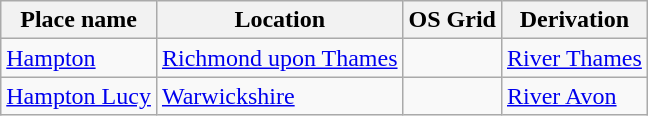<table class=wikitable>
<tr>
<th>Place name</th>
<th>Location</th>
<th>OS Grid</th>
<th>Derivation</th>
</tr>
<tr>
<td><a href='#'>Hampton</a></td>
<td><a href='#'>Richmond upon Thames</a></td>
<td></td>
<td><a href='#'>River Thames</a></td>
</tr>
<tr>
<td><a href='#'>Hampton Lucy</a></td>
<td><a href='#'>Warwickshire</a></td>
<td></td>
<td><a href='#'>River Avon</a></td>
</tr>
</table>
